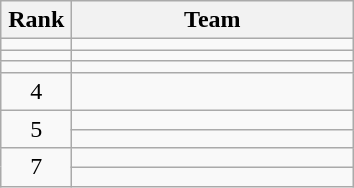<table class="wikitable" style="text-align: center;">
<tr>
<th width=40>Rank</th>
<th width=180>Team</th>
</tr>
<tr align=center>
<td></td>
<td style="text-align:left;"></td>
</tr>
<tr align=center>
<td></td>
<td style="text-align:left;"></td>
</tr>
<tr align=center>
<td></td>
<td style="text-align:left;"></td>
</tr>
<tr align=center>
<td>4</td>
<td style="text-align:left;"></td>
</tr>
<tr align=center>
<td rowspan=2>5</td>
<td style="text-align:left;"></td>
</tr>
<tr align=center>
<td style="text-align:left;"></td>
</tr>
<tr align=center>
<td rowspan=2>7</td>
<td style="text-align:left;"></td>
</tr>
<tr align=center>
<td style="text-align:left;"></td>
</tr>
</table>
